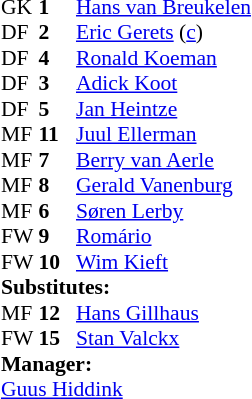<table style="font-size:90%" cellspacing="0" cellpadding="0" align=center>
<tr>
<td colspan="4"></td>
</tr>
<tr>
<th width=25></th>
<th width=25></th>
</tr>
<tr>
<td>GK</td>
<td><strong>1</strong></td>
<td> <a href='#'>Hans van Breukelen</a></td>
</tr>
<tr>
<td>DF</td>
<td><strong>2</strong></td>
<td> <a href='#'>Eric Gerets</a> (<a href='#'>c</a>)</td>
</tr>
<tr>
<td>DF</td>
<td><strong>4</strong></td>
<td> <a href='#'>Ronald Koeman</a></td>
<td></td>
</tr>
<tr>
<td>DF</td>
<td><strong>3</strong></td>
<td> <a href='#'>Adick Koot</a></td>
</tr>
<tr>
<td>DF</td>
<td><strong>5</strong></td>
<td> <a href='#'>Jan Heintze</a></td>
<td></td>
<td></td>
</tr>
<tr>
<td>MF</td>
<td><strong>11</strong></td>
<td> <a href='#'>Juul Ellerman</a></td>
<td></td>
</tr>
<tr>
<td>MF</td>
<td><strong>7</strong></td>
<td> <a href='#'>Berry van Aerle</a></td>
</tr>
<tr>
<td>MF</td>
<td><strong>8</strong></td>
<td> <a href='#'>Gerald Vanenburg</a></td>
<td></td>
<td></td>
</tr>
<tr>
<td>MF</td>
<td><strong>6</strong></td>
<td> <a href='#'>Søren Lerby</a></td>
<td></td>
</tr>
<tr>
<td>FW</td>
<td><strong>9</strong></td>
<td> <a href='#'>Romário</a></td>
</tr>
<tr>
<td>FW</td>
<td><strong>10</strong></td>
<td> <a href='#'>Wim Kieft</a></td>
</tr>
<tr>
<td colspan=3><strong>Substitutes:</strong></td>
</tr>
<tr>
<td>MF</td>
<td><strong>12</strong></td>
<td> <a href='#'>Hans Gillhaus</a></td>
<td></td>
<td></td>
</tr>
<tr>
<td>FW</td>
<td><strong>15</strong></td>
<td> <a href='#'>Stan Valckx</a></td>
<td></td>
<td></td>
</tr>
<tr>
<td colspan=3><strong>Manager:</strong></td>
</tr>
<tr>
<td colspan=4> <a href='#'>Guus Hiddink</a></td>
</tr>
</table>
